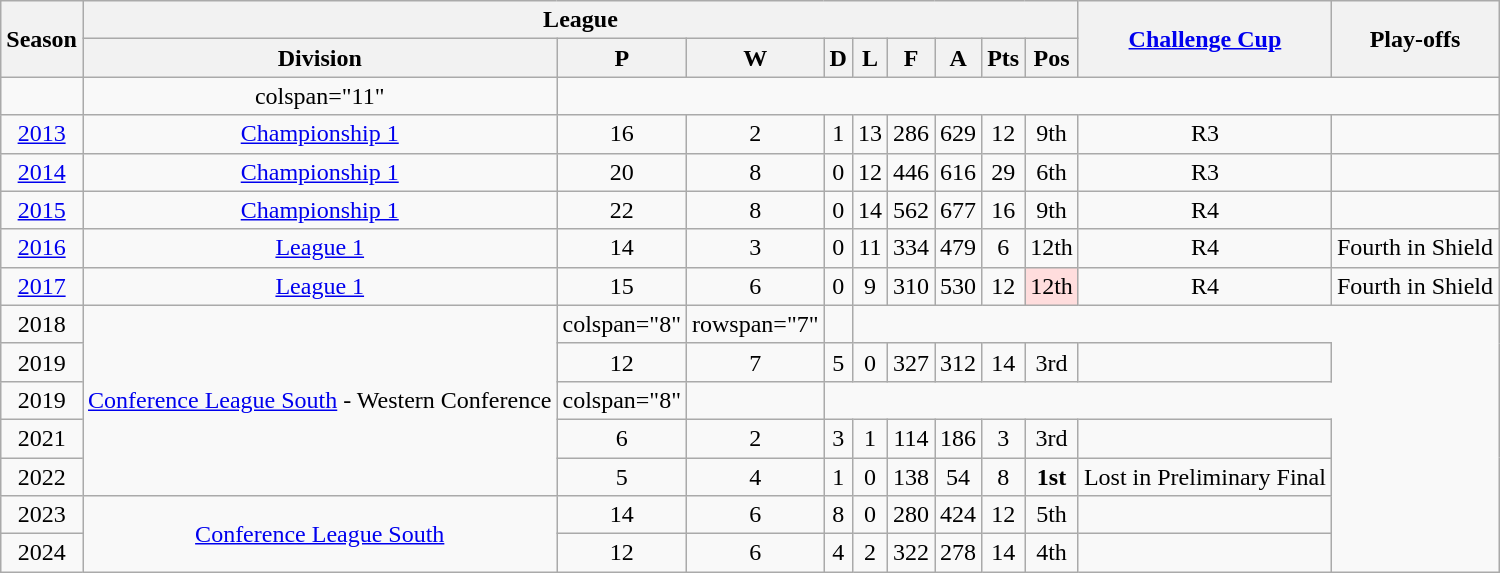<table class="wikitable" style="text-align: center">
<tr>
<th rowspan=2>Season</th>
<th colspan=9>League</th>
<th rowspan=2><a href='#'>Challenge Cup</a></th>
<th rowspan=2>Play-offs</th>
</tr>
<tr>
<th>Division</th>
<th>P</th>
<th>W</th>
<th>D</th>
<th>L</th>
<th>F</th>
<th>A</th>
<th>Pts</th>
<th>Pos</th>
</tr>
<tr>
<td></td>
<td>colspan="11" </td>
</tr>
<tr>
<td><a href='#'>2013</a></td>
<td><a href='#'>Championship 1</a></td>
<td>16</td>
<td>2</td>
<td>1</td>
<td>13</td>
<td>286</td>
<td>629</td>
<td>12</td>
<td>9th</td>
<td>R3</td>
<td></td>
</tr>
<tr>
<td><a href='#'>2014</a></td>
<td><a href='#'>Championship 1</a></td>
<td>20</td>
<td>8</td>
<td>0</td>
<td>12</td>
<td>446</td>
<td>616</td>
<td>29</td>
<td>6th</td>
<td>R3</td>
<td></td>
</tr>
<tr>
<td><a href='#'>2015</a></td>
<td><a href='#'>Championship 1</a></td>
<td>22</td>
<td>8</td>
<td>0</td>
<td>14</td>
<td>562</td>
<td>677</td>
<td>16</td>
<td>9th</td>
<td>R4</td>
<td></td>
</tr>
<tr>
<td><a href='#'>2016</a></td>
<td><a href='#'>League 1</a></td>
<td>14</td>
<td>3</td>
<td>0</td>
<td>11</td>
<td>334</td>
<td>479</td>
<td>6</td>
<td>12th</td>
<td>R4</td>
<td>Fourth in Shield</td>
</tr>
<tr>
<td><a href='#'>2017</a></td>
<td><a href='#'>League 1</a></td>
<td>15</td>
<td>6</td>
<td>0</td>
<td>9</td>
<td>310</td>
<td>530</td>
<td>12</td>
<td style="background:#ffdddd">12th</td>
<td>R4</td>
<td>Fourth in Shield</td>
</tr>
<tr>
<td>2018</td>
<td rowspan="5"><a href='#'>Conference League South</a> - Western Conference</td>
<td>colspan="8"</td>
<td>rowspan="7"</td>
<td></td>
</tr>
<tr>
<td>2019</td>
<td>12</td>
<td>7</td>
<td>5</td>
<td>0</td>
<td>327</td>
<td>312</td>
<td>14</td>
<td>3rd</td>
<td></td>
</tr>
<tr>
<td>2019</td>
<td>colspan="8"</td>
<td></td>
</tr>
<tr>
<td>2021</td>
<td>6</td>
<td>2</td>
<td>3</td>
<td>1</td>
<td>114</td>
<td>186</td>
<td>3</td>
<td>3rd</td>
<td></td>
</tr>
<tr>
<td>2022</td>
<td>5</td>
<td>4</td>
<td>1</td>
<td>0</td>
<td>138</td>
<td>54</td>
<td>8</td>
<td><strong>1st</strong></td>
<td>Lost in Preliminary Final</td>
</tr>
<tr>
<td>2023</td>
<td rowspan="2"><a href='#'>Conference League South</a></td>
<td>14</td>
<td>6</td>
<td>8</td>
<td>0</td>
<td>280</td>
<td>424</td>
<td>12</td>
<td>5th</td>
<td></td>
</tr>
<tr>
<td>2024</td>
<td>12</td>
<td>6</td>
<td>4</td>
<td>2</td>
<td>322</td>
<td>278</td>
<td>14</td>
<td>4th</td>
<td></td>
</tr>
</table>
